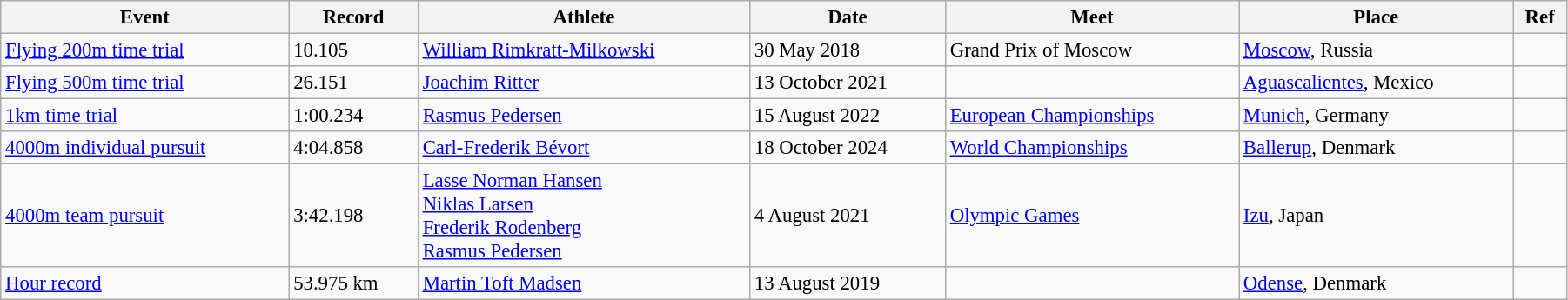<table class="wikitable" style="font-size:95%; width: 95%;">
<tr>
<th>Event</th>
<th>Record</th>
<th>Athlete</th>
<th>Date</th>
<th>Meet</th>
<th>Place</th>
<th>Ref</th>
</tr>
<tr>
<td><a href='#'>Flying 200m time trial</a></td>
<td>10.105</td>
<td><a href='#'>William Rimkratt-Milkowski</a></td>
<td>30 May 2018</td>
<td>Grand Prix of Moscow</td>
<td><a href='#'>Moscow</a>, Russia</td>
<td></td>
</tr>
<tr>
<td><a href='#'>Flying 500m time trial</a></td>
<td>26.151</td>
<td><a href='#'>Joachim Ritter</a></td>
<td>13 October 2021</td>
<td></td>
<td><a href='#'>Aguascalientes</a>, Mexico</td>
<td></td>
</tr>
<tr>
<td><a href='#'>1km time trial</a></td>
<td>1:00.234</td>
<td><a href='#'>Rasmus Pedersen</a></td>
<td>15 August 2022</td>
<td><a href='#'>European Championships</a></td>
<td><a href='#'>Munich</a>, Germany</td>
<td></td>
</tr>
<tr>
<td><a href='#'>4000m individual pursuit</a></td>
<td>4:04.858</td>
<td><a href='#'>Carl-Frederik Bévort</a></td>
<td>18 October 2024</td>
<td><a href='#'>World Championships</a></td>
<td><a href='#'>Ballerup</a>, Denmark</td>
<td></td>
</tr>
<tr>
<td><a href='#'>4000m team pursuit</a></td>
<td>3:42.198</td>
<td><a href='#'>Lasse Norman Hansen</a><br><a href='#'>Niklas Larsen</a><br><a href='#'>Frederik Rodenberg</a><br><a href='#'>Rasmus Pedersen</a></td>
<td>4 August 2021</td>
<td><a href='#'>Olympic Games</a></td>
<td><a href='#'>Izu</a>, Japan</td>
<td></td>
</tr>
<tr>
<td><a href='#'>Hour record</a></td>
<td>53.975 km</td>
<td><a href='#'>Martin Toft Madsen</a></td>
<td>13 August 2019</td>
<td></td>
<td><a href='#'>Odense</a>, Denmark</td>
<td></td>
</tr>
</table>
